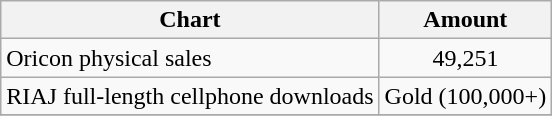<table class="wikitable">
<tr>
<th>Chart</th>
<th>Amount</th>
</tr>
<tr>
<td>Oricon physical sales</td>
<td align="center">49,251</td>
</tr>
<tr>
<td>RIAJ full-length cellphone downloads</td>
<td align="center">Gold (100,000+)</td>
</tr>
<tr>
</tr>
</table>
